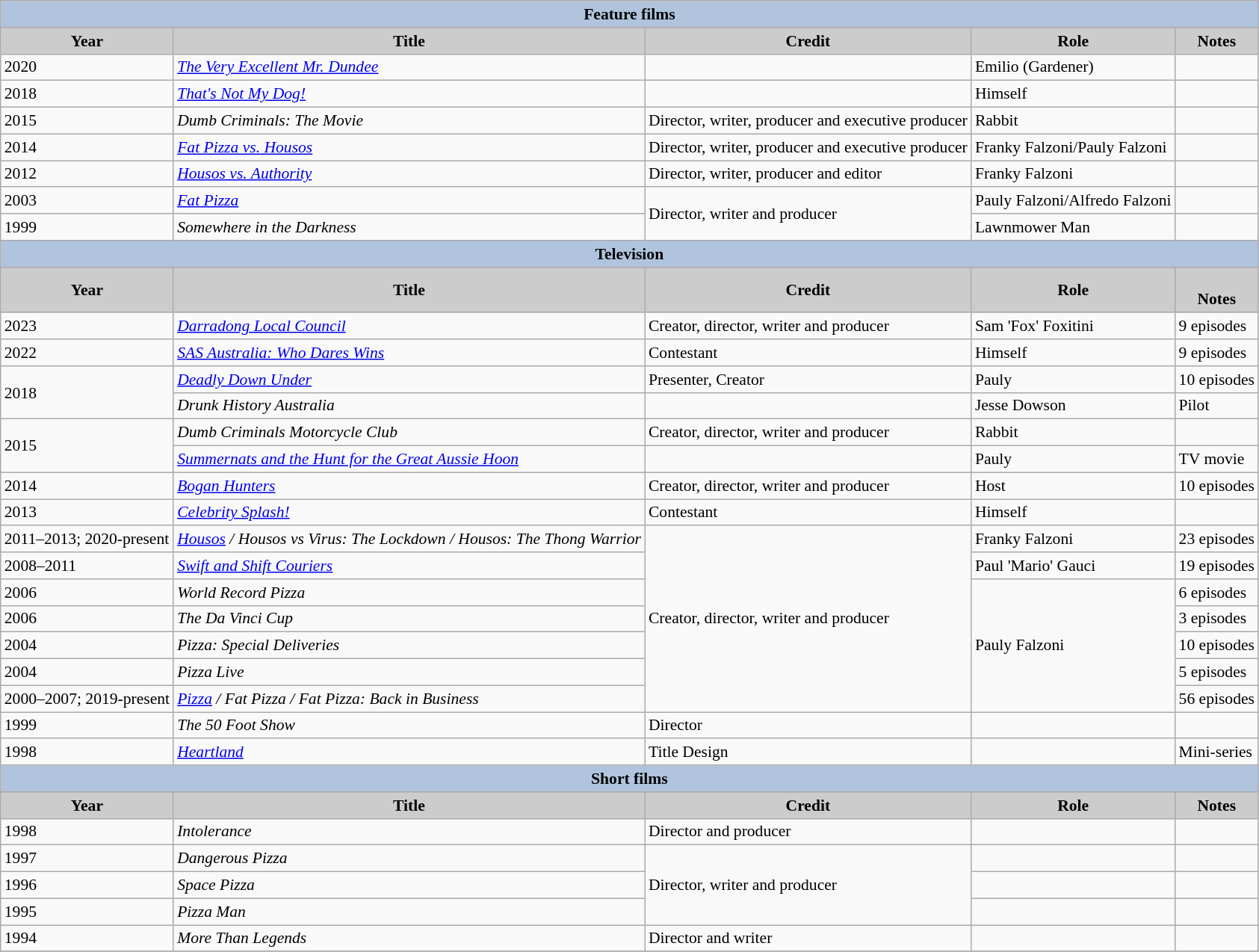<table class="wikitable" style="font-size:90%;">
<tr align="center">
<td colspan=6 style="background:#B0C4DE; font-weight: bold;">Feature films</td>
</tr>
<tr align="center">
<th style="background: #CCCCCC;">Year</th>
<th style="background: #CCCCCC;">Title</th>
<th style="background: #CCCCCC;">Credit</th>
<th style="background: #CCCCCC;">Role</th>
<th style="background: #CCCCCC;">Notes</th>
</tr>
<tr>
<td>2020</td>
<td><em><a href='#'>The Very Excellent Mr. Dundee</a></em></td>
<td></td>
<td>Emilio (Gardener)</td>
<td></td>
</tr>
<tr>
<td>2018</td>
<td><em><a href='#'>That's Not My Dog!</a></em></td>
<td></td>
<td>Himself</td>
<td></td>
</tr>
<tr>
<td>2015</td>
<td><em>Dumb Criminals: The Movie</em></td>
<td>Director, writer, producer and executive producer</td>
<td>Rabbit</td>
<td></td>
</tr>
<tr>
<td>2014</td>
<td><em><a href='#'>Fat Pizza vs. Housos</a></em></td>
<td>Director, writer, producer and executive producer</td>
<td>Franky Falzoni/Pauly Falzoni</td>
<td></td>
</tr>
<tr>
<td>2012</td>
<td><em><a href='#'>Housos vs. Authority</a></em></td>
<td>Director, writer, producer and editor</td>
<td>Franky Falzoni</td>
<td></td>
</tr>
<tr>
<td>2003</td>
<td><em><a href='#'>Fat Pizza</a></em></td>
<td rowspan="2">Director, writer and producer</td>
<td>Pauly Falzoni/Alfredo Falzoni</td>
<td></td>
</tr>
<tr>
<td>1999</td>
<td><em>Somewhere in the Darkness</em></td>
<td>Lawnmower Man</td>
<td></td>
</tr>
<tr align="center">
<td colspan=6 style="background:#B0C4DE; font-weight: bold;">Television</td>
</tr>
<tr align="center">
<th style="background: #CCCCCC;">Year</th>
<th style="background: #CCCCCC;">Title</th>
<th style="background: #CCCCCC;">Credit</th>
<th style="background: #CCCCCC;">Role</th>
<th style="background: #CCCCCC;"><br>Notes</th>
</tr>
<tr>
<td>2023</td>
<td><em><a href='#'>Darradong Local Council</a></em></td>
<td>Creator, director, writer and producer</td>
<td>Sam 'Fox' Foxitini</td>
<td>9 episodes</td>
</tr>
<tr>
<td>2022</td>
<td><em><a href='#'>SAS Australia: Who Dares Wins</a></em></td>
<td>Contestant</td>
<td>Himself</td>
<td>9 episodes</td>
</tr>
<tr>
<td rowspan="2">2018</td>
<td><em><a href='#'>Deadly Down Under</a></em></td>
<td>Presenter, Creator</td>
<td>Pauly</td>
<td>10 episodes</td>
</tr>
<tr>
<td><em>Drunk History Australia</em></td>
<td></td>
<td>Jesse Dowson</td>
<td>Pilot</td>
</tr>
<tr>
<td rowspan="2">2015</td>
<td><em>Dumb Criminals Motorcycle Club</em></td>
<td>Creator, director, writer and producer</td>
<td>Rabbit</td>
<td></td>
</tr>
<tr>
<td><em><a href='#'>Summernats and the Hunt for the Great Aussie Hoon</a></em></td>
<td></td>
<td>Pauly</td>
<td>TV movie</td>
</tr>
<tr>
<td>2014</td>
<td><em><a href='#'>Bogan Hunters</a></em></td>
<td>Creator, director, writer and producer</td>
<td>Host</td>
<td>10 episodes</td>
</tr>
<tr>
<td>2013</td>
<td><em><a href='#'>Celebrity Splash!</a></em></td>
<td>Contestant</td>
<td>Himself</td>
<td></td>
</tr>
<tr>
<td>2011–2013; 2020-present</td>
<td><em><a href='#'>Housos</a> / Housos vs Virus: The Lockdown / Housos: The Thong Warrior</em></td>
<td rowspan="7">Creator, director, writer and producer</td>
<td>Franky Falzoni</td>
<td>23 episodes</td>
</tr>
<tr>
<td>2008–2011</td>
<td><em><a href='#'>Swift and Shift Couriers</a></em></td>
<td>Paul 'Mario' Gauci</td>
<td>19 episodes</td>
</tr>
<tr>
<td>2006</td>
<td><em>World Record Pizza</em></td>
<td rowspan="5">Pauly Falzoni</td>
<td>6 episodes</td>
</tr>
<tr>
<td>2006</td>
<td><em>The Da Vinci Cup</em></td>
<td>3 episodes</td>
</tr>
<tr>
<td>2004</td>
<td><em>Pizza: Special Deliveries</em></td>
<td>10 episodes</td>
</tr>
<tr>
<td>2004</td>
<td><em>Pizza Live</em></td>
<td>5 episodes</td>
</tr>
<tr>
<td>2000–2007; 2019-present</td>
<td><em><a href='#'>Pizza</a> / Fat Pizza / Fat Pizza: Back in Business</em></td>
<td>56 episodes</td>
</tr>
<tr>
<td>1999</td>
<td><em>The 50 Foot Show</em></td>
<td>Director</td>
<td></td>
<td></td>
</tr>
<tr>
<td>1998</td>
<td><em><a href='#'>Heartland</a></em></td>
<td>Title Design</td>
<td></td>
<td>Mini-series</td>
</tr>
<tr align="center">
<td colspan=6 style="background:#B0C4DE; font-weight: bold;">Short films</td>
</tr>
<tr align="center">
<th style="background: #CCCCCC;">Year</th>
<th style="background: #CCCCCC;">Title</th>
<th style="background: #CCCCCC;">Credit</th>
<th style="background: #CCCCCC;">Role</th>
<th style="background: #CCCCCC;">Notes</th>
</tr>
<tr>
<td>1998</td>
<td><em>Intolerance</em></td>
<td>Director and producer</td>
<td></td>
<td></td>
</tr>
<tr>
<td>1997</td>
<td><em>Dangerous Pizza</em></td>
<td rowspan="3">Director, writer and producer</td>
<td></td>
<td></td>
</tr>
<tr>
<td>1996</td>
<td><em>Space Pizza</em></td>
<td></td>
<td></td>
</tr>
<tr>
<td>1995</td>
<td><em>Pizza Man</em></td>
<td></td>
<td></td>
</tr>
<tr>
<td>1994</td>
<td><em>More Than Legends</em></td>
<td>Director and writer</td>
<td></td>
<td></td>
</tr>
<tr>
</tr>
</table>
